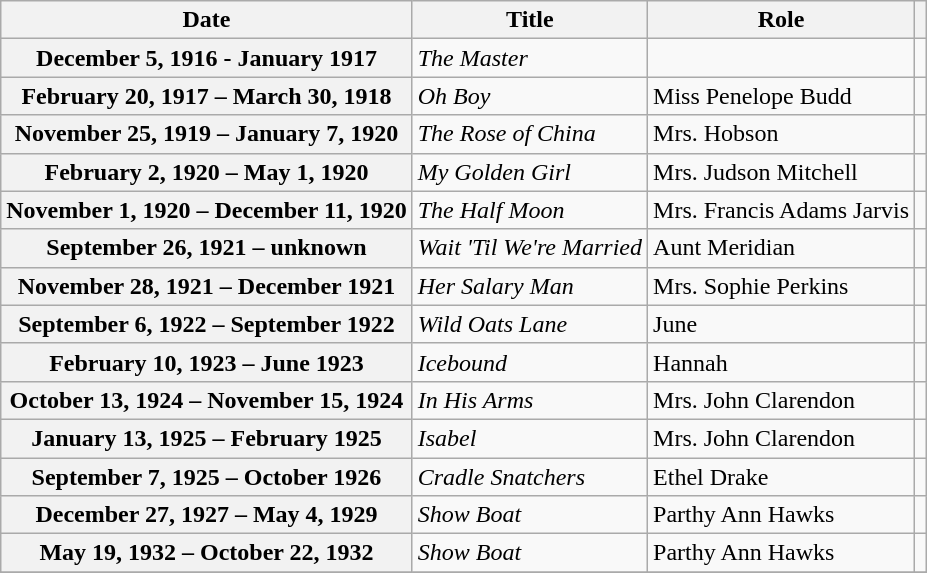<table class="wikitable plainrowheaders">
<tr>
<th scope="col">Date</th>
<th scope="col">Title</th>
<th scope="col">Role</th>
<th scope="col" class="unsortable"></th>
</tr>
<tr>
<th scope="row">December 5, 1916 - January 1917</th>
<td><em>The Master</em></td>
<td></td>
<td align="center"></td>
</tr>
<tr>
<th scope="row">February 20, 1917 – March 30, 1918</th>
<td><em>Oh Boy</em></td>
<td>Miss Penelope Budd</td>
<td align="center"></td>
</tr>
<tr>
<th scope="row">November 25, 1919 – January 7, 1920</th>
<td><em>The Rose of China</em></td>
<td>Mrs. Hobson</td>
<td align="center"></td>
</tr>
<tr>
<th scope="row">February 2, 1920 – May 1, 1920</th>
<td><em>My Golden Girl</em></td>
<td>Mrs. Judson Mitchell</td>
<td align="center"></td>
</tr>
<tr>
<th scope="row">November 1, 1920 – December 11, 1920</th>
<td><em>The Half Moon</em></td>
<td>Mrs. Francis Adams Jarvis</td>
<td align="center"></td>
</tr>
<tr>
<th scope="row">September 26, 1921 – unknown</th>
<td><em>Wait 'Til We're Married</em></td>
<td>Aunt Meridian</td>
<td align="center"></td>
</tr>
<tr>
<th scope="row">November 28, 1921 – December 1921</th>
<td><em>Her Salary Man</em></td>
<td>Mrs. Sophie Perkins</td>
<td align="center"></td>
</tr>
<tr>
<th scope="row">September 6, 1922 – September 1922</th>
<td><em>Wild Oats Lane</em></td>
<td>June</td>
<td align="center"></td>
</tr>
<tr>
<th scope="row">February 10, 1923 – June 1923</th>
<td><em>Icebound</em></td>
<td>Hannah</td>
<td align="center"></td>
</tr>
<tr>
<th scope="row">October 13, 1924 – November 15, 1924</th>
<td><em>In His Arms</em></td>
<td>Mrs. John Clarendon</td>
<td align="center"></td>
</tr>
<tr>
<th scope="row">January 13, 1925 – February 1925</th>
<td><em>Isabel</em></td>
<td>Mrs. John Clarendon</td>
<td align="center"></td>
</tr>
<tr>
<th scope="row">September 7, 1925 – October 1926</th>
<td><em>Cradle Snatchers</em></td>
<td>Ethel Drake</td>
<td align="center"></td>
</tr>
<tr>
<th scope="row">December 27, 1927 – May 4, 1929</th>
<td><em>Show Boat </em></td>
<td>Parthy Ann Hawks</td>
<td align="center"></td>
</tr>
<tr>
<th scope="row">May 19, 1932 – October 22, 1932</th>
<td><em>Show Boat </em></td>
<td>Parthy Ann Hawks</td>
<td align="center"></td>
</tr>
<tr>
</tr>
</table>
